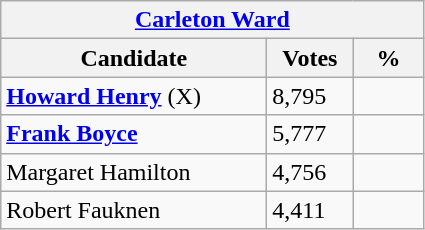<table class="wikitable">
<tr>
<th colspan="3"><a href='#'>Carleton Ward</a></th>
</tr>
<tr>
<th style="width: 170px">Candidate</th>
<th style="width: 50px">Votes</th>
<th style="width: 40px">%</th>
</tr>
<tr>
<td><strong><a href='#'>Howard Henry</a></strong> (X)</td>
<td>8,795</td>
<td></td>
</tr>
<tr>
<td><strong><a href='#'>Frank Boyce</a></strong></td>
<td>5,777</td>
<td></td>
</tr>
<tr>
<td>Margaret Hamilton</td>
<td>4,756</td>
<td></td>
</tr>
<tr>
<td>Robert Fauknen</td>
<td>4,411</td>
<td></td>
</tr>
</table>
